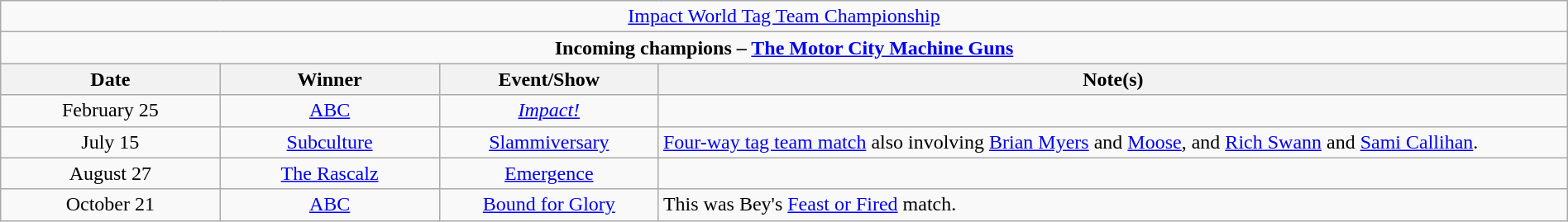<table class="wikitable" style="text-align:center; width:100%;">
<tr>
<td colspan="5" style="text-align: center;"><a href='#'>Impact World Tag Team Championship</a></td>
</tr>
<tr>
<td colspan="5" style="text-align: center;"><strong>Incoming champions – <a href='#'>The Motor City Machine Guns</a> </strong></td>
</tr>
<tr>
<th width=14%>Date</th>
<th width=14%>Winner</th>
<th width=14%>Event/Show</th>
<th width=58%>Note(s)</th>
</tr>
<tr>
<td>February 25<br></td>
<td><a href='#'>ABC</a><br></td>
<td><a href='#'><em>Impact!</em></a></td>
<td></td>
</tr>
<tr>
<td>July 15</td>
<td><a href='#'>Subculture</a><br></td>
<td><a href='#'>Slammiversary</a></td>
<td align=left><a href='#'>Four-way tag team match</a> also involving <a href='#'>Brian Myers</a> and <a href='#'>Moose</a>, and <a href='#'>Rich Swann</a> and <a href='#'>Sami Callihan</a>.</td>
</tr>
<tr>
<td>August 27</td>
<td><a href='#'>The Rascalz</a><br></td>
<td><a href='#'>Emergence</a></td>
<td></td>
</tr>
<tr>
<td>October 21</td>
<td><a href='#'>ABC</a><br></td>
<td><a href='#'>Bound for Glory</a></td>
<td align=left>This was Bey's <a href='#'>Feast or Fired</a> match.</td>
</tr>
</table>
